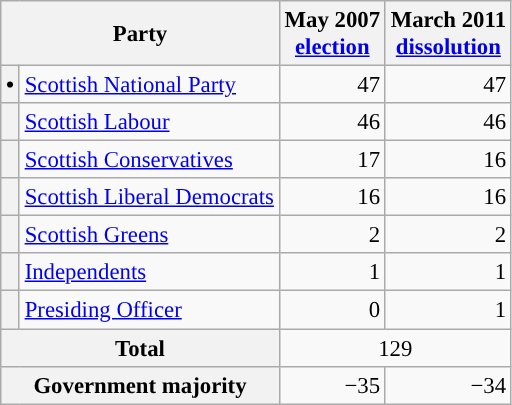<table class="wikitable" style="font-size:95%;">
<tr>
<th colspan="2">Party</th>
<th>May 2007<br><a href='#'>election</a></th>
<th>March 2011<br><a href='#'>dissolution</a></th>
</tr>
<tr>
<th style="background-color: "><span>•</span></th>
<td><a href='#'>Scottish National Party</a></td>
<td align="right">47</td>
<td align="right">47</td>
</tr>
<tr>
<th style="background-color: "></th>
<td><a href='#'>Scottish Labour</a></td>
<td align="right">46</td>
<td align="right">46</td>
</tr>
<tr>
<th style="background-color: "></th>
<td><a href='#'>Scottish Conservatives</a></td>
<td align="right">17</td>
<td align="right">16</td>
</tr>
<tr>
<th style="background-color: "></th>
<td><a href='#'>Scottish Liberal Democrats</a></td>
<td align="right">16</td>
<td align="right">16</td>
</tr>
<tr>
<th style="background-color: "></th>
<td><a href='#'>Scottish Greens</a></td>
<td align="right">2</td>
<td align="right">2</td>
</tr>
<tr>
<th style="background-color: "></th>
<td><a href='#'>Independents</a></td>
<td align="right">1</td>
<td align="right">1</td>
</tr>
<tr>
<th style="background-color: "></th>
<td><a href='#'>Presiding Officer</a></td>
<td align="right">0</td>
<td align="right">1</td>
</tr>
<tr>
<th colspan="2">Total</th>
<td colspan="2" align="center">129</td>
</tr>
<tr>
<th colspan="2" rowspan="1">Government majority</th>
<td align="right">−35</td>
<td align="right">−34</td>
</tr>
</table>
